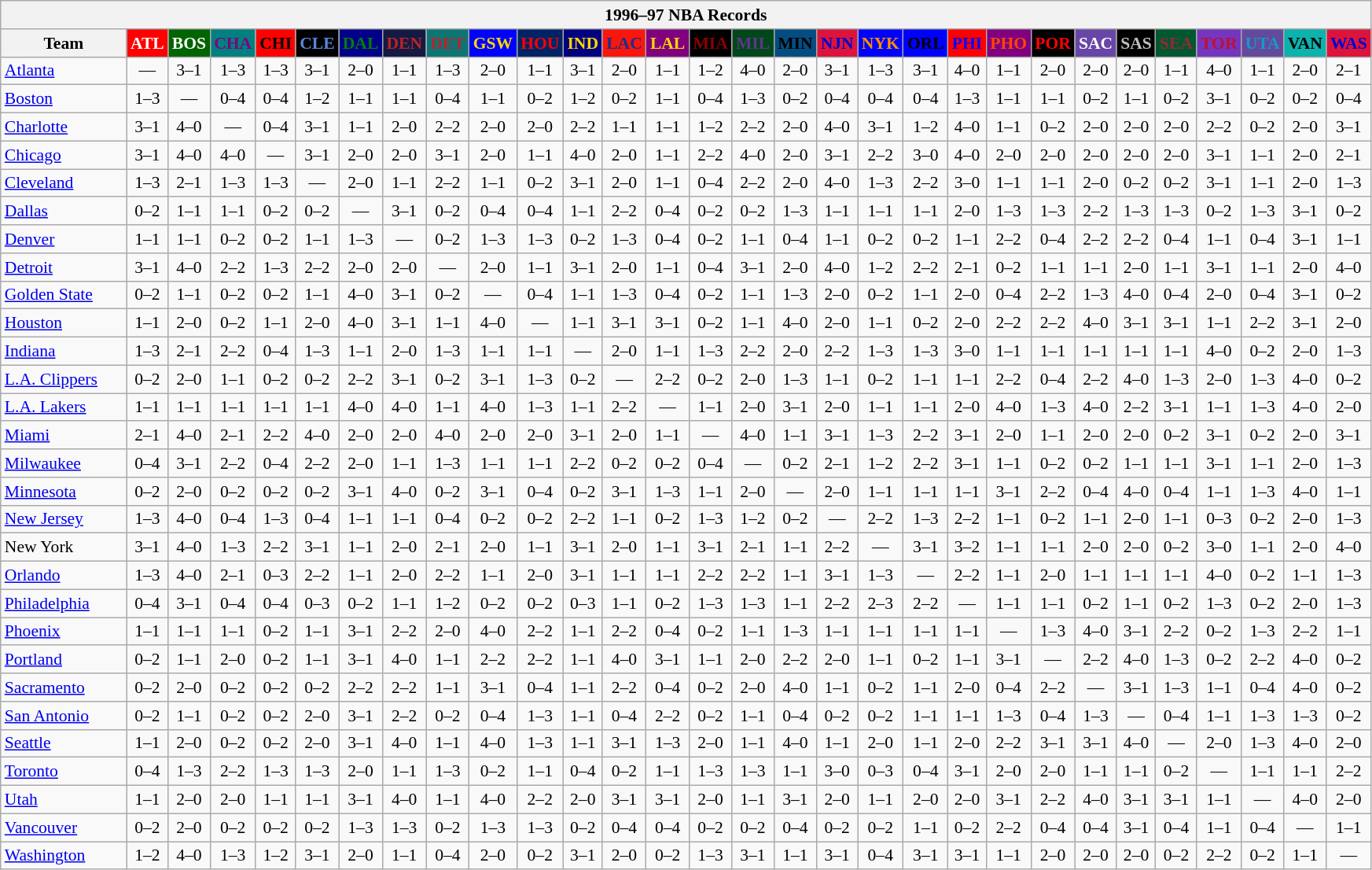<table class="wikitable" style="font-size:90%; text-align:center;">
<tr>
<th colspan=30>1996–97 NBA Records</th>
</tr>
<tr>
<th width=100>Team</th>
<th style="background:#FF0000;color:#FFFFFF;width=35">ATL</th>
<th style="background:#006400;color:#FFFFFF;width=35">BOS</th>
<th style="background:#008080;color:#800080;width=35">CHA</th>
<th style="background:#FF0000;color:#000000;width=35">CHI</th>
<th style="background:#000000;color:#5787DC;width=35">CLE</th>
<th style="background:#00008B;color:#008000;width=35">DAL</th>
<th style="background:#141A44;color:#BC2224;width=35">DEN</th>
<th style="background:#0C7674;color:#BB222C;width=35">DET</th>
<th style="background:#0000FF;color:#FFD700;width=35">GSW</th>
<th style="background:#002366;color:#FF0000;width=35">HOU</th>
<th style="background:#000080;color:#FFD700;width=35">IND</th>
<th style="background:#F9160D;color:#1A2E8B;width=35">LAC</th>
<th style="background:#800080;color:#FFD700;width=35">LAL</th>
<th style="background:#000000;color:#8B0000;width=35">MIA</th>
<th style="background:#00471B;color:#5C378A;width=35">MIL</th>
<th style="background:#044D80;color:#000000;width=35">MIN</th>
<th style="background:#DC143C;color:#0000CD;width=35">NJN</th>
<th style="background:#0000FF;color:#FF8C00;width=35">NYK</th>
<th style="background:#0000FF;color:#000000;width=35">ORL</th>
<th style="background:#FF0000;color:#0000FF;width=35">PHI</th>
<th style="background:#800080;color:#FF4500;width=35">PHO</th>
<th style="background:#000000;color:#FF0000;width=35">POR</th>
<th style="background:#6846A8;color:#FFFFFF;width=35">SAC</th>
<th style="background:#000000;color:#C0C0C0;width=35">SAS</th>
<th style="background:#005831;color:#992634;width=35">SEA</th>
<th style="background:#7436BF;color:#BE0F34;width=35">TOR</th>
<th style="background:#644A9C;color:#149BC7;width=35">UTA</th>
<th style="background:#0CB2AC;color:#000000;width=35">VAN</th>
<th style="background:#DC143C;color:#0000CD;width=35">WAS</th>
</tr>
<tr>
<td style="text-align:left;"><a href='#'>Atlanta</a></td>
<td>—</td>
<td>3–1</td>
<td>1–3</td>
<td>1–3</td>
<td>3–1</td>
<td>2–0</td>
<td>1–1</td>
<td>1–3</td>
<td>2–0</td>
<td>1–1</td>
<td>3–1</td>
<td>2–0</td>
<td>1–1</td>
<td>1–2</td>
<td>4–0</td>
<td>2–0</td>
<td>3–1</td>
<td>1–3</td>
<td>3–1</td>
<td>4–0</td>
<td>1–1</td>
<td>2–0</td>
<td>2–0</td>
<td>2–0</td>
<td>1–1</td>
<td>4–0</td>
<td>1–1</td>
<td>2–0</td>
<td>2–1</td>
</tr>
<tr>
<td style="text-align:left;"><a href='#'>Boston</a></td>
<td>1–3</td>
<td>—</td>
<td>0–4</td>
<td>0–4</td>
<td>1–2</td>
<td>1–1</td>
<td>1–1</td>
<td>0–4</td>
<td>1–1</td>
<td>0–2</td>
<td>1–2</td>
<td>0–2</td>
<td>1–1</td>
<td>0–4</td>
<td>1–3</td>
<td>0–2</td>
<td>0–4</td>
<td>0–4</td>
<td>0–4</td>
<td>1–3</td>
<td>1–1</td>
<td>1–1</td>
<td>0–2</td>
<td>1–1</td>
<td>0–2</td>
<td>3–1</td>
<td>0–2</td>
<td>0–2</td>
<td>0–4</td>
</tr>
<tr>
<td style="text-align:left;"><a href='#'>Charlotte</a></td>
<td>3–1</td>
<td>4–0</td>
<td>—</td>
<td>0–4</td>
<td>3–1</td>
<td>1–1</td>
<td>2–0</td>
<td>2–2</td>
<td>2–0</td>
<td>2–0</td>
<td>2–2</td>
<td>1–1</td>
<td>1–1</td>
<td>1–2</td>
<td>2–2</td>
<td>2–0</td>
<td>4–0</td>
<td>3–1</td>
<td>1–2</td>
<td>4–0</td>
<td>1–1</td>
<td>0–2</td>
<td>2–0</td>
<td>2–0</td>
<td>2–0</td>
<td>2–2</td>
<td>0–2</td>
<td>2–0</td>
<td>3–1</td>
</tr>
<tr>
<td style="text-align:left;"><a href='#'>Chicago</a></td>
<td>3–1</td>
<td>4–0</td>
<td>4–0</td>
<td>—</td>
<td>3–1</td>
<td>2–0</td>
<td>2–0</td>
<td>3–1</td>
<td>2–0</td>
<td>1–1</td>
<td>4–0</td>
<td>2–0</td>
<td>1–1</td>
<td>2–2</td>
<td>4–0</td>
<td>2–0</td>
<td>3–1</td>
<td>2–2</td>
<td>3–0</td>
<td>4–0</td>
<td>2–0</td>
<td>2–0</td>
<td>2–0</td>
<td>2–0</td>
<td>2–0</td>
<td>3–1</td>
<td>1–1</td>
<td>2–0</td>
<td>2–1</td>
</tr>
<tr>
<td style="text-align:left;"><a href='#'>Cleveland</a></td>
<td>1–3</td>
<td>2–1</td>
<td>1–3</td>
<td>1–3</td>
<td>—</td>
<td>2–0</td>
<td>1–1</td>
<td>2–2</td>
<td>1–1</td>
<td>0–2</td>
<td>3–1</td>
<td>2–0</td>
<td>1–1</td>
<td>0–4</td>
<td>2–2</td>
<td>2–0</td>
<td>4–0</td>
<td>1–3</td>
<td>2–2</td>
<td>3–0</td>
<td>1–1</td>
<td>1–1</td>
<td>2–0</td>
<td>0–2</td>
<td>0–2</td>
<td>3–1</td>
<td>1–1</td>
<td>2–0</td>
<td>1–3</td>
</tr>
<tr>
<td style="text-align:left;"><a href='#'>Dallas</a></td>
<td>0–2</td>
<td>1–1</td>
<td>1–1</td>
<td>0–2</td>
<td>0–2</td>
<td>—</td>
<td>3–1</td>
<td>0–2</td>
<td>0–4</td>
<td>0–4</td>
<td>1–1</td>
<td>2–2</td>
<td>0–4</td>
<td>0–2</td>
<td>0–2</td>
<td>1–3</td>
<td>1–1</td>
<td>1–1</td>
<td>1–1</td>
<td>2–0</td>
<td>1–3</td>
<td>1–3</td>
<td>2–2</td>
<td>1–3</td>
<td>1–3</td>
<td>0–2</td>
<td>1–3</td>
<td>3–1</td>
<td>0–2</td>
</tr>
<tr>
<td style="text-align:left;"><a href='#'>Denver</a></td>
<td>1–1</td>
<td>1–1</td>
<td>0–2</td>
<td>0–2</td>
<td>1–1</td>
<td>1–3</td>
<td>—</td>
<td>0–2</td>
<td>1–3</td>
<td>1–3</td>
<td>0–2</td>
<td>1–3</td>
<td>0–4</td>
<td>0–2</td>
<td>1–1</td>
<td>0–4</td>
<td>1–1</td>
<td>0–2</td>
<td>0–2</td>
<td>1–1</td>
<td>2–2</td>
<td>0–4</td>
<td>2–2</td>
<td>2–2</td>
<td>0–4</td>
<td>1–1</td>
<td>0–4</td>
<td>3–1</td>
<td>1–1</td>
</tr>
<tr>
<td style="text-align:left;"><a href='#'>Detroit</a></td>
<td>3–1</td>
<td>4–0</td>
<td>2–2</td>
<td>1–3</td>
<td>2–2</td>
<td>2–0</td>
<td>2–0</td>
<td>—</td>
<td>2–0</td>
<td>1–1</td>
<td>3–1</td>
<td>2–0</td>
<td>1–1</td>
<td>0–4</td>
<td>3–1</td>
<td>2–0</td>
<td>4–0</td>
<td>1–2</td>
<td>2–2</td>
<td>2–1</td>
<td>0–2</td>
<td>1–1</td>
<td>1–1</td>
<td>2–0</td>
<td>1–1</td>
<td>3–1</td>
<td>1–1</td>
<td>2–0</td>
<td>4–0</td>
</tr>
<tr>
<td style="text-align:left;"><a href='#'>Golden State</a></td>
<td>0–2</td>
<td>1–1</td>
<td>0–2</td>
<td>0–2</td>
<td>1–1</td>
<td>4–0</td>
<td>3–1</td>
<td>0–2</td>
<td>—</td>
<td>0–4</td>
<td>1–1</td>
<td>1–3</td>
<td>0–4</td>
<td>0–2</td>
<td>1–1</td>
<td>1–3</td>
<td>2–0</td>
<td>0–2</td>
<td>1–1</td>
<td>2–0</td>
<td>0–4</td>
<td>2–2</td>
<td>1–3</td>
<td>4–0</td>
<td>0–4</td>
<td>2–0</td>
<td>0–4</td>
<td>3–1</td>
<td>0–2</td>
</tr>
<tr>
<td style="text-align:left;"><a href='#'>Houston</a></td>
<td>1–1</td>
<td>2–0</td>
<td>0–2</td>
<td>1–1</td>
<td>2–0</td>
<td>4–0</td>
<td>3–1</td>
<td>1–1</td>
<td>4–0</td>
<td>—</td>
<td>1–1</td>
<td>3–1</td>
<td>3–1</td>
<td>0–2</td>
<td>1–1</td>
<td>4–0</td>
<td>2–0</td>
<td>1–1</td>
<td>0–2</td>
<td>2–0</td>
<td>2–2</td>
<td>2–2</td>
<td>4–0</td>
<td>3–1</td>
<td>3–1</td>
<td>1–1</td>
<td>2–2</td>
<td>3–1</td>
<td>2–0</td>
</tr>
<tr>
<td style="text-align:left;"><a href='#'>Indiana</a></td>
<td>1–3</td>
<td>2–1</td>
<td>2–2</td>
<td>0–4</td>
<td>1–3</td>
<td>1–1</td>
<td>2–0</td>
<td>1–3</td>
<td>1–1</td>
<td>1–1</td>
<td>—</td>
<td>2–0</td>
<td>1–1</td>
<td>1–3</td>
<td>2–2</td>
<td>2–0</td>
<td>2–2</td>
<td>1–3</td>
<td>1–3</td>
<td>3–0</td>
<td>1–1</td>
<td>1–1</td>
<td>1–1</td>
<td>1–1</td>
<td>1–1</td>
<td>4–0</td>
<td>0–2</td>
<td>2–0</td>
<td>1–3</td>
</tr>
<tr>
<td style="text-align:left;"><a href='#'>L.A. Clippers</a></td>
<td>0–2</td>
<td>2–0</td>
<td>1–1</td>
<td>0–2</td>
<td>0–2</td>
<td>2–2</td>
<td>3–1</td>
<td>0–2</td>
<td>3–1</td>
<td>1–3</td>
<td>0–2</td>
<td>—</td>
<td>2–2</td>
<td>0–2</td>
<td>2–0</td>
<td>1–3</td>
<td>1–1</td>
<td>0–2</td>
<td>1–1</td>
<td>1–1</td>
<td>2–2</td>
<td>0–4</td>
<td>2–2</td>
<td>4–0</td>
<td>1–3</td>
<td>2–0</td>
<td>1–3</td>
<td>4–0</td>
<td>0–2</td>
</tr>
<tr>
<td style="text-align:left;"><a href='#'>L.A. Lakers</a></td>
<td>1–1</td>
<td>1–1</td>
<td>1–1</td>
<td>1–1</td>
<td>1–1</td>
<td>4–0</td>
<td>4–0</td>
<td>1–1</td>
<td>4–0</td>
<td>1–3</td>
<td>1–1</td>
<td>2–2</td>
<td>—</td>
<td>1–1</td>
<td>2–0</td>
<td>3–1</td>
<td>2–0</td>
<td>1–1</td>
<td>1–1</td>
<td>2–0</td>
<td>4–0</td>
<td>1–3</td>
<td>4–0</td>
<td>2–2</td>
<td>3–1</td>
<td>1–1</td>
<td>1–3</td>
<td>4–0</td>
<td>2–0</td>
</tr>
<tr>
<td style="text-align:left;"><a href='#'>Miami</a></td>
<td>2–1</td>
<td>4–0</td>
<td>2–1</td>
<td>2–2</td>
<td>4–0</td>
<td>2–0</td>
<td>2–0</td>
<td>4–0</td>
<td>2–0</td>
<td>2–0</td>
<td>3–1</td>
<td>2–0</td>
<td>1–1</td>
<td>—</td>
<td>4–0</td>
<td>1–1</td>
<td>3–1</td>
<td>1–3</td>
<td>2–2</td>
<td>3–1</td>
<td>2–0</td>
<td>1–1</td>
<td>2–0</td>
<td>2–0</td>
<td>0–2</td>
<td>3–1</td>
<td>0–2</td>
<td>2–0</td>
<td>3–1</td>
</tr>
<tr>
<td style="text-align:left;"><a href='#'>Milwaukee</a></td>
<td>0–4</td>
<td>3–1</td>
<td>2–2</td>
<td>0–4</td>
<td>2–2</td>
<td>2–0</td>
<td>1–1</td>
<td>1–3</td>
<td>1–1</td>
<td>1–1</td>
<td>2–2</td>
<td>0–2</td>
<td>0–2</td>
<td>0–4</td>
<td>—</td>
<td>0–2</td>
<td>2–1</td>
<td>1–2</td>
<td>2–2</td>
<td>3–1</td>
<td>1–1</td>
<td>0–2</td>
<td>0–2</td>
<td>1–1</td>
<td>1–1</td>
<td>3–1</td>
<td>1–1</td>
<td>2–0</td>
<td>1–3</td>
</tr>
<tr>
<td style="text-align:left;"><a href='#'>Minnesota</a></td>
<td>0–2</td>
<td>2–0</td>
<td>0–2</td>
<td>0–2</td>
<td>0–2</td>
<td>3–1</td>
<td>4–0</td>
<td>0–2</td>
<td>3–1</td>
<td>0–4</td>
<td>0–2</td>
<td>3–1</td>
<td>1–3</td>
<td>1–1</td>
<td>2–0</td>
<td>—</td>
<td>2–0</td>
<td>1–1</td>
<td>1–1</td>
<td>1–1</td>
<td>3–1</td>
<td>2–2</td>
<td>0–4</td>
<td>4–0</td>
<td>0–4</td>
<td>1–1</td>
<td>1–3</td>
<td>4–0</td>
<td>1–1</td>
</tr>
<tr>
<td style="text-align:left;"><a href='#'>New Jersey</a></td>
<td>1–3</td>
<td>4–0</td>
<td>0–4</td>
<td>1–3</td>
<td>0–4</td>
<td>1–1</td>
<td>1–1</td>
<td>0–4</td>
<td>0–2</td>
<td>0–2</td>
<td>2–2</td>
<td>1–1</td>
<td>0–2</td>
<td>1–3</td>
<td>1–2</td>
<td>0–2</td>
<td>—</td>
<td>2–2</td>
<td>1–3</td>
<td>2–2</td>
<td>1–1</td>
<td>0–2</td>
<td>1–1</td>
<td>2–0</td>
<td>1–1</td>
<td>0–3</td>
<td>0–2</td>
<td>2–0</td>
<td>1–3</td>
</tr>
<tr>
<td style="text-align:left;">New York</td>
<td>3–1</td>
<td>4–0</td>
<td>1–3</td>
<td>2–2</td>
<td>3–1</td>
<td>1–1</td>
<td>2–0</td>
<td>2–1</td>
<td>2–0</td>
<td>1–1</td>
<td>3–1</td>
<td>2–0</td>
<td>1–1</td>
<td>3–1</td>
<td>2–1</td>
<td>1–1</td>
<td>2–2</td>
<td>—</td>
<td>3–1</td>
<td>3–2</td>
<td>1–1</td>
<td>1–1</td>
<td>2–0</td>
<td>2–0</td>
<td>0–2</td>
<td>3–0</td>
<td>1–1</td>
<td>2–0</td>
<td>4–0</td>
</tr>
<tr>
<td style="text-align:left;"><a href='#'>Orlando</a></td>
<td>1–3</td>
<td>4–0</td>
<td>2–1</td>
<td>0–3</td>
<td>2–2</td>
<td>1–1</td>
<td>2–0</td>
<td>2–2</td>
<td>1–1</td>
<td>2–0</td>
<td>3–1</td>
<td>1–1</td>
<td>1–1</td>
<td>2–2</td>
<td>2–2</td>
<td>1–1</td>
<td>3–1</td>
<td>1–3</td>
<td>—</td>
<td>2–2</td>
<td>1–1</td>
<td>2–0</td>
<td>1–1</td>
<td>1–1</td>
<td>1–1</td>
<td>4–0</td>
<td>0–2</td>
<td>1–1</td>
<td>1–3</td>
</tr>
<tr>
<td style="text-align:left;"><a href='#'>Philadelphia</a></td>
<td>0–4</td>
<td>3–1</td>
<td>0–4</td>
<td>0–4</td>
<td>0–3</td>
<td>0–2</td>
<td>1–1</td>
<td>1–2</td>
<td>0–2</td>
<td>0–2</td>
<td>0–3</td>
<td>1–1</td>
<td>0–2</td>
<td>1–3</td>
<td>1–3</td>
<td>1–1</td>
<td>2–2</td>
<td>2–3</td>
<td>2–2</td>
<td>—</td>
<td>1–1</td>
<td>1–1</td>
<td>0–2</td>
<td>1–1</td>
<td>0–2</td>
<td>1–3</td>
<td>0–2</td>
<td>2–0</td>
<td>1–3</td>
</tr>
<tr>
<td style="text-align:left;"><a href='#'>Phoenix</a></td>
<td>1–1</td>
<td>1–1</td>
<td>1–1</td>
<td>0–2</td>
<td>1–1</td>
<td>3–1</td>
<td>2–2</td>
<td>2–0</td>
<td>4–0</td>
<td>2–2</td>
<td>1–1</td>
<td>2–2</td>
<td>0–4</td>
<td>0–2</td>
<td>1–1</td>
<td>1–3</td>
<td>1–1</td>
<td>1–1</td>
<td>1–1</td>
<td>1–1</td>
<td>—</td>
<td>1–3</td>
<td>4–0</td>
<td>3–1</td>
<td>2–2</td>
<td>0–2</td>
<td>1–3</td>
<td>2–2</td>
<td>1–1</td>
</tr>
<tr>
<td style="text-align:left;"><a href='#'>Portland</a></td>
<td>0–2</td>
<td>1–1</td>
<td>2–0</td>
<td>0–2</td>
<td>1–1</td>
<td>3–1</td>
<td>4–0</td>
<td>1–1</td>
<td>2–2</td>
<td>2–2</td>
<td>1–1</td>
<td>4–0</td>
<td>3–1</td>
<td>1–1</td>
<td>2–0</td>
<td>2–2</td>
<td>2–0</td>
<td>1–1</td>
<td>0–2</td>
<td>1–1</td>
<td>3–1</td>
<td>—</td>
<td>2–2</td>
<td>4–0</td>
<td>1–3</td>
<td>0–2</td>
<td>2–2</td>
<td>4–0</td>
<td>0–2</td>
</tr>
<tr>
<td style="text-align:left;"><a href='#'>Sacramento</a></td>
<td>0–2</td>
<td>2–0</td>
<td>0–2</td>
<td>0–2</td>
<td>0–2</td>
<td>2–2</td>
<td>2–2</td>
<td>1–1</td>
<td>3–1</td>
<td>0–4</td>
<td>1–1</td>
<td>2–2</td>
<td>0–4</td>
<td>0–2</td>
<td>2–0</td>
<td>4–0</td>
<td>1–1</td>
<td>0–2</td>
<td>1–1</td>
<td>2–0</td>
<td>0–4</td>
<td>2–2</td>
<td>—</td>
<td>3–1</td>
<td>1–3</td>
<td>1–1</td>
<td>0–4</td>
<td>4–0</td>
<td>0–2</td>
</tr>
<tr>
<td style="text-align:left;"><a href='#'>San Antonio</a></td>
<td>0–2</td>
<td>1–1</td>
<td>0–2</td>
<td>0–2</td>
<td>2–0</td>
<td>3–1</td>
<td>2–2</td>
<td>0–2</td>
<td>0–4</td>
<td>1–3</td>
<td>1–1</td>
<td>0–4</td>
<td>2–2</td>
<td>0–2</td>
<td>1–1</td>
<td>0–4</td>
<td>0–2</td>
<td>0–2</td>
<td>1–1</td>
<td>1–1</td>
<td>1–3</td>
<td>0–4</td>
<td>1–3</td>
<td>—</td>
<td>0–4</td>
<td>1–1</td>
<td>1–3</td>
<td>1–3</td>
<td>0–2</td>
</tr>
<tr>
<td style="text-align:left;"><a href='#'>Seattle</a></td>
<td>1–1</td>
<td>2–0</td>
<td>0–2</td>
<td>0–2</td>
<td>2–0</td>
<td>3–1</td>
<td>4–0</td>
<td>1–1</td>
<td>4–0</td>
<td>1–3</td>
<td>1–1</td>
<td>3–1</td>
<td>1–3</td>
<td>2–0</td>
<td>1–1</td>
<td>4–0</td>
<td>1–1</td>
<td>2–0</td>
<td>1–1</td>
<td>2–0</td>
<td>2–2</td>
<td>3–1</td>
<td>3–1</td>
<td>4–0</td>
<td>—</td>
<td>2–0</td>
<td>1–3</td>
<td>4–0</td>
<td>2–0</td>
</tr>
<tr>
<td style="text-align:left;"><a href='#'>Toronto</a></td>
<td>0–4</td>
<td>1–3</td>
<td>2–2</td>
<td>1–3</td>
<td>1–3</td>
<td>2–0</td>
<td>1–1</td>
<td>1–3</td>
<td>0–2</td>
<td>1–1</td>
<td>0–4</td>
<td>0–2</td>
<td>1–1</td>
<td>1–3</td>
<td>1–3</td>
<td>1–1</td>
<td>3–0</td>
<td>0–3</td>
<td>0–4</td>
<td>3–1</td>
<td>2–0</td>
<td>2–0</td>
<td>1–1</td>
<td>1–1</td>
<td>0–2</td>
<td>—</td>
<td>1–1</td>
<td>1–1</td>
<td>2–2</td>
</tr>
<tr>
<td style="text-align:left;"><a href='#'>Utah</a></td>
<td>1–1</td>
<td>2–0</td>
<td>2–0</td>
<td>1–1</td>
<td>1–1</td>
<td>3–1</td>
<td>4–0</td>
<td>1–1</td>
<td>4–0</td>
<td>2–2</td>
<td>2–0</td>
<td>3–1</td>
<td>3–1</td>
<td>2–0</td>
<td>1–1</td>
<td>3–1</td>
<td>2–0</td>
<td>1–1</td>
<td>2–0</td>
<td>2–0</td>
<td>3–1</td>
<td>2–2</td>
<td>4–0</td>
<td>3–1</td>
<td>3–1</td>
<td>1–1</td>
<td>—</td>
<td>4–0</td>
<td>2–0</td>
</tr>
<tr>
<td style="text-align:left;"><a href='#'>Vancouver</a></td>
<td>0–2</td>
<td>2–0</td>
<td>0–2</td>
<td>0–2</td>
<td>0–2</td>
<td>1–3</td>
<td>1–3</td>
<td>0–2</td>
<td>1–3</td>
<td>1–3</td>
<td>0–2</td>
<td>0–4</td>
<td>0–4</td>
<td>0–2</td>
<td>0–2</td>
<td>0–4</td>
<td>0–2</td>
<td>0–2</td>
<td>1–1</td>
<td>0–2</td>
<td>2–2</td>
<td>0–4</td>
<td>0–4</td>
<td>3–1</td>
<td>0–4</td>
<td>1–1</td>
<td>0–4</td>
<td>—</td>
<td>1–1</td>
</tr>
<tr>
<td style="text-align:left;"><a href='#'>Washington</a></td>
<td>1–2</td>
<td>4–0</td>
<td>1–3</td>
<td>1–2</td>
<td>3–1</td>
<td>2–0</td>
<td>1–1</td>
<td>0–4</td>
<td>2–0</td>
<td>0–2</td>
<td>3–1</td>
<td>2–0</td>
<td>0–2</td>
<td>1–3</td>
<td>3–1</td>
<td>1–1</td>
<td>3–1</td>
<td>0–4</td>
<td>3–1</td>
<td>3–1</td>
<td>1–1</td>
<td>2–0</td>
<td>2–0</td>
<td>2–0</td>
<td>0–2</td>
<td>2–2</td>
<td>0–2</td>
<td>1–1</td>
<td>—</td>
</tr>
</table>
